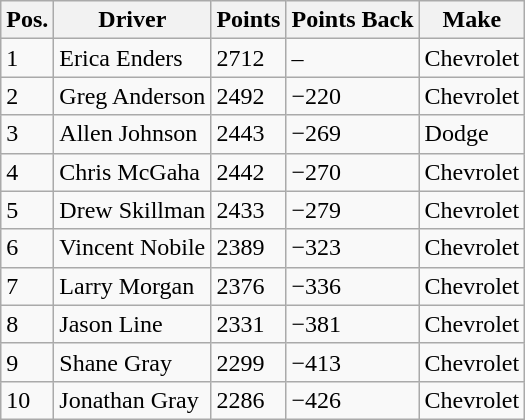<table class="wikitable">
<tr>
<th>Pos.</th>
<th>Driver</th>
<th>Points</th>
<th>Points Back</th>
<th>Make</th>
</tr>
<tr>
<td>1</td>
<td>Erica Enders</td>
<td>2712</td>
<td>–</td>
<td>Chevrolet</td>
</tr>
<tr>
<td>2</td>
<td>Greg Anderson</td>
<td>2492</td>
<td>−220</td>
<td>Chevrolet</td>
</tr>
<tr>
<td>3</td>
<td>Allen Johnson</td>
<td>2443</td>
<td>−269</td>
<td>Dodge</td>
</tr>
<tr>
<td>4</td>
<td>Chris McGaha</td>
<td>2442</td>
<td>−270</td>
<td>Chevrolet</td>
</tr>
<tr>
<td>5</td>
<td>Drew Skillman</td>
<td>2433</td>
<td>−279</td>
<td>Chevrolet</td>
</tr>
<tr>
<td>6</td>
<td>Vincent Nobile</td>
<td>2389</td>
<td>−323</td>
<td>Chevrolet</td>
</tr>
<tr>
<td>7</td>
<td>Larry Morgan</td>
<td>2376</td>
<td>−336</td>
<td>Chevrolet</td>
</tr>
<tr>
<td>8</td>
<td>Jason Line</td>
<td>2331</td>
<td>−381</td>
<td>Chevrolet</td>
</tr>
<tr>
<td>9</td>
<td>Shane Gray</td>
<td>2299</td>
<td>−413</td>
<td>Chevrolet</td>
</tr>
<tr>
<td>10</td>
<td>Jonathan Gray</td>
<td>2286</td>
<td>−426</td>
<td>Chevrolet</td>
</tr>
</table>
